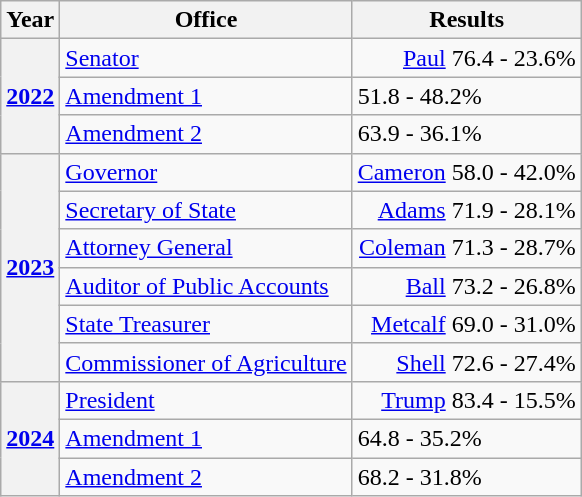<table class=wikitable>
<tr>
<th>Year</th>
<th>Office</th>
<th>Results</th>
</tr>
<tr>
<th rowspan=3><a href='#'>2022</a></th>
<td><a href='#'>Senator</a></td>
<td align="right" ><a href='#'>Paul</a> 76.4 - 23.6%</td>
</tr>
<tr>
<td><a href='#'>Amendment 1</a></td>
<td> 51.8 - 48.2%</td>
</tr>
<tr>
<td><a href='#'>Amendment 2</a></td>
<td> 63.9 - 36.1%</td>
</tr>
<tr>
<th rowspan=6><a href='#'>2023</a></th>
<td><a href='#'>Governor</a></td>
<td align="right" ><a href='#'>Cameron</a> 58.0 - 42.0%</td>
</tr>
<tr>
<td><a href='#'>Secretary of State</a></td>
<td align="right" ><a href='#'>Adams</a> 71.9 - 28.1%</td>
</tr>
<tr>
<td><a href='#'>Attorney General</a></td>
<td align="right" ><a href='#'>Coleman</a> 71.3 - 28.7%</td>
</tr>
<tr>
<td><a href='#'>Auditor of Public Accounts</a></td>
<td align="right" ><a href='#'>Ball</a> 73.2 - 26.8%</td>
</tr>
<tr>
<td><a href='#'>State Treasurer</a></td>
<td align="right" ><a href='#'>Metcalf</a> 69.0 - 31.0%</td>
</tr>
<tr>
<td><a href='#'>Commissioner of Agriculture</a></td>
<td align="right" ><a href='#'>Shell</a> 72.6 - 27.4%</td>
</tr>
<tr>
<th rowspan=3><a href='#'>2024</a></th>
<td><a href='#'>President</a></td>
<td align="right" ><a href='#'>Trump</a> 83.4 - 15.5%</td>
</tr>
<tr>
<td><a href='#'>Amendment 1</a></td>
<td> 64.8 - 35.2%</td>
</tr>
<tr>
<td><a href='#'>Amendment 2</a></td>
<td> 68.2 - 31.8%</td>
</tr>
</table>
